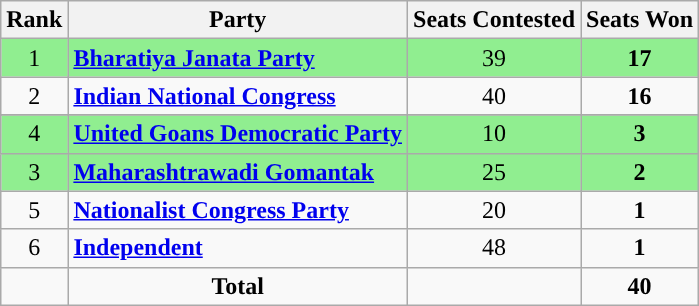<table class="wikitable sortable" style="text-align: center;">
<tr>
<th align="center">Rank</th>
<th align="center">Party</th>
<th align="center">Seats Contested</th>
<th align="center">Seats Won</th>
</tr>
<tr style="background: #90EE90;">
<td>1</td>
<td align="left"><strong><a href='#'>Bharatiya Janata Party</a></strong></td>
<td>39</td>
<td><strong>17</strong></td>
</tr>
<tr>
<td>2</td>
<td align="left"><strong><a href='#'>Indian National Congress</a></strong></td>
<td>40</td>
<td><strong>16</strong></td>
</tr>
<tr style="background:">
</tr>
<tr style="background: #90EE90;">
<td>4</td>
<td align="left"><strong><a href='#'>United Goans Democratic Party</a></strong></td>
<td>10</td>
<td><strong>3</strong></td>
</tr>
<tr style="background: #90EE90;">
<td>3</td>
<td align="left"><strong><a href='#'>Maharashtrawadi Gomantak</a></strong></td>
<td>25</td>
<td><strong>2</strong></td>
</tr>
<tr "background: #90EE90;">
<td>5</td>
<td align="left"><strong><a href='#'>Nationalist Congress Party</a></strong></td>
<td>20</td>
<td><strong>1</strong></td>
</tr>
<tr style="background:">
<td>6</td>
<td align="left"><strong><a href='#'>Independent</a></strong></td>
<td>48</td>
<td><strong>1</strong></td>
</tr>
<tr>
<td></td>
<td align="centre"><strong>Total </strong></td>
<td></td>
<td><strong>40</strong></td>
</tr>
</table>
